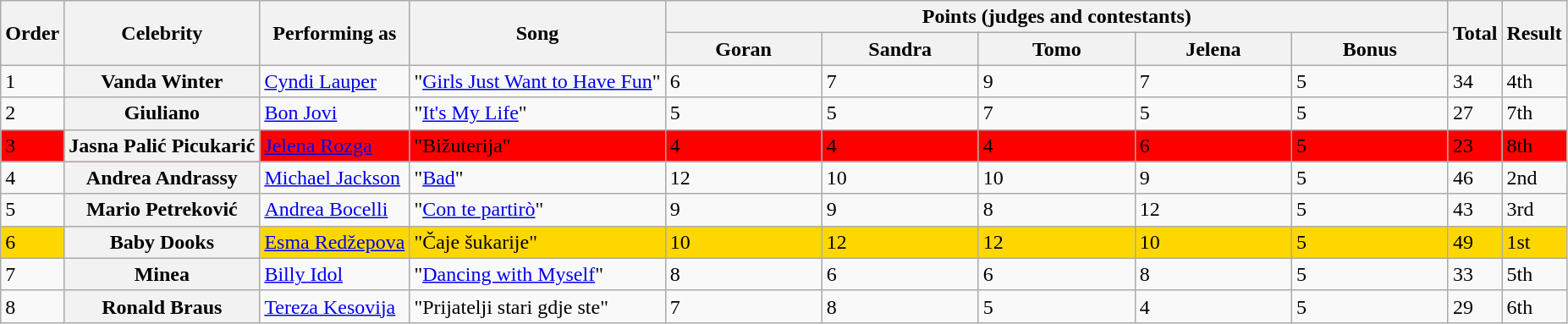<table class=wikitable>
<tr>
<th rowspan="2">Order</th>
<th rowspan="2">Celebrity</th>
<th rowspan="2">Performing as</th>
<th rowspan="2">Song</th>
<th colspan="5" style="width:50%;">Points (judges and contestants)</th>
<th rowspan="2">Total</th>
<th rowspan="2">Result</th>
</tr>
<tr>
<th style="width:10%;">Goran</th>
<th style="width:10%;">Sandra</th>
<th style="width:10%;">Tomo</th>
<th style="width:10%;">Jelena</th>
<th style="width:10%;">Bonus</th>
</tr>
<tr>
<td>1</td>
<th scope="row">Vanda Winter</th>
<td><a href='#'>Cyndi Lauper</a></td>
<td>"<a href='#'>Girls Just Want to Have Fun</a>"</td>
<td>6</td>
<td>7</td>
<td>9</td>
<td>7</td>
<td>5</td>
<td>34</td>
<td>4th</td>
</tr>
<tr>
<td>2</td>
<th scope="row">Giuliano</th>
<td><a href='#'>Bon Jovi</a></td>
<td>"<a href='#'>It's My Life</a>"</td>
<td>5</td>
<td>5</td>
<td>7</td>
<td>5</td>
<td>5</td>
<td>27</td>
<td>7th</td>
</tr>
<tr bgcolor="red">
<td>3</td>
<th scope="row">Jasna Palić Picukarić</th>
<td><a href='#'>Jelena Rozga</a></td>
<td>"Bižuterija"</td>
<td>4</td>
<td>4</td>
<td>4</td>
<td>6</td>
<td>5</td>
<td>23</td>
<td>8th</td>
</tr>
<tr>
<td>4</td>
<th scope="row">Andrea Andrassy</th>
<td><a href='#'>Michael Jackson</a></td>
<td>"<a href='#'>Bad</a>"</td>
<td>12</td>
<td>10</td>
<td>10</td>
<td>9</td>
<td>5</td>
<td>46</td>
<td>2nd</td>
</tr>
<tr>
<td>5</td>
<th scope="row">Mario Petreković</th>
<td><a href='#'>Andrea Bocelli</a></td>
<td>"<a href='#'>Con te partirò</a>"</td>
<td>9</td>
<td>9</td>
<td>8</td>
<td>12</td>
<td>5</td>
<td>43</td>
<td>3rd</td>
</tr>
<tr style="background:gold;">
<td>6</td>
<th scope="row">Baby Dooks</th>
<td><a href='#'>Esma Redžepova</a></td>
<td>"Čaje šukarije"</td>
<td>10</td>
<td>12</td>
<td>12</td>
<td>10</td>
<td>5</td>
<td>49</td>
<td>1st</td>
</tr>
<tr>
<td>7</td>
<th scope="row">Minea</th>
<td><a href='#'>Billy Idol</a></td>
<td>"<a href='#'>Dancing with Myself</a>"</td>
<td>8</td>
<td>6</td>
<td>6</td>
<td>8</td>
<td>5</td>
<td>33</td>
<td>5th</td>
</tr>
<tr>
<td>8</td>
<th scope="row">Ronald Braus</th>
<td><a href='#'>Tereza Kesovija</a></td>
<td>"Prijatelji stari gdje ste"</td>
<td>7</td>
<td>8</td>
<td>5</td>
<td>4</td>
<td>5</td>
<td>29</td>
<td>6th</td>
</tr>
</table>
